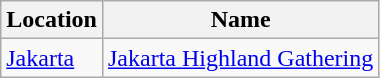<table class="wikitable">
<tr>
<th>Location</th>
<th>Name</th>
</tr>
<tr>
<td><a href='#'>Jakarta</a></td>
<td><a href='#'>Jakarta Highland Gathering</a></td>
</tr>
</table>
